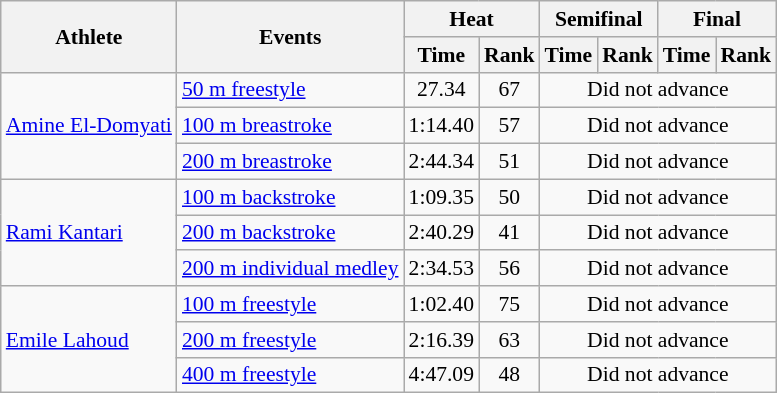<table class=wikitable style="font-size:90%">
<tr>
<th rowspan="2">Athlete</th>
<th rowspan="2">Events</th>
<th colspan="2">Heat</th>
<th colspan="2">Semifinal</th>
<th colspan="2">Final</th>
</tr>
<tr>
<th>Time</th>
<th>Rank</th>
<th>Time</th>
<th>Rank</th>
<th>Time</th>
<th>Rank</th>
</tr>
<tr>
<td rowspan=3><a href='#'>Amine El-Domyati</a></td>
<td><a href='#'>50 m freestyle</a></td>
<td align="center">27.34</td>
<td align="center">67</td>
<td align="center" colspan=4>Did not advance</td>
</tr>
<tr>
<td><a href='#'>100 m breastroke</a></td>
<td align="center">1:14.40</td>
<td align="center">57</td>
<td align="center" colspan=4>Did not advance</td>
</tr>
<tr>
<td><a href='#'>200 m breastroke</a></td>
<td align="center">2:44.34</td>
<td align="center">51</td>
<td align="center" colspan=4>Did not advance</td>
</tr>
<tr>
<td rowspan=3><a href='#'>Rami Kantari</a></td>
<td><a href='#'>100 m backstroke</a></td>
<td align="center">1:09.35</td>
<td align="center">50</td>
<td align="center" colspan=4>Did not advance</td>
</tr>
<tr>
<td><a href='#'>200 m backstroke</a></td>
<td align="center">2:40.29</td>
<td align="center">41</td>
<td align="center" colspan=4>Did not advance</td>
</tr>
<tr>
<td><a href='#'>200 m individual medley</a></td>
<td align="center">2:34.53</td>
<td align="center">56</td>
<td align="center" colspan=4>Did not advance</td>
</tr>
<tr>
<td rowspan=3><a href='#'>Emile Lahoud</a></td>
<td><a href='#'>100 m freestyle</a></td>
<td align="center">1:02.40</td>
<td align="center">75</td>
<td align="center" colspan=4>Did not advance</td>
</tr>
<tr>
<td><a href='#'>200 m freestyle</a></td>
<td align="center">2:16.39</td>
<td align="center">63</td>
<td align="center" colspan=4>Did not advance</td>
</tr>
<tr>
<td><a href='#'>400 m freestyle</a></td>
<td align="center">4:47.09</td>
<td align="center">48</td>
<td align="center" colspan=4>Did not advance</td>
</tr>
</table>
